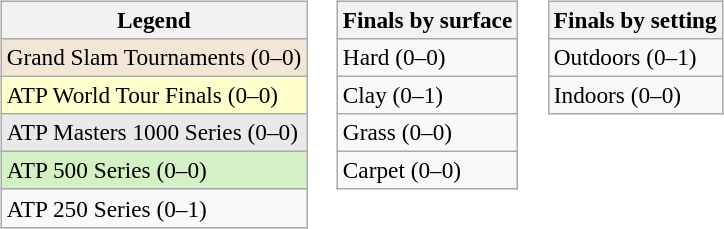<table>
<tr valign=top>
<td><br><table class=wikitable style=font-size:97%>
<tr>
<th>Legend</th>
</tr>
<tr style="background:#f3e6d7;">
<td>Grand Slam Tournaments (0–0)</td>
</tr>
<tr style="background:#ffc;">
<td>ATP World Tour Finals (0–0)</td>
</tr>
<tr style="background:#e9e9e9;">
<td>ATP Masters 1000 Series (0–0)</td>
</tr>
<tr style="background:#d4f1c5;">
<td>ATP 500 Series (0–0)</td>
</tr>
<tr>
<td>ATP 250 Series (0–1)</td>
</tr>
</table>
</td>
<td><br><table class=wikitable style=font-size:97%>
<tr>
<th>Finals by surface</th>
</tr>
<tr>
<td>Hard (0–0)</td>
</tr>
<tr>
<td>Clay (0–1)</td>
</tr>
<tr>
<td>Grass (0–0)</td>
</tr>
<tr>
<td>Carpet (0–0)</td>
</tr>
</table>
</td>
<td><br><table class=wikitable style=font-size:97%>
<tr>
<th>Finals by setting</th>
</tr>
<tr>
<td>Outdoors (0–1)</td>
</tr>
<tr>
<td>Indoors (0–0)</td>
</tr>
</table>
</td>
</tr>
</table>
